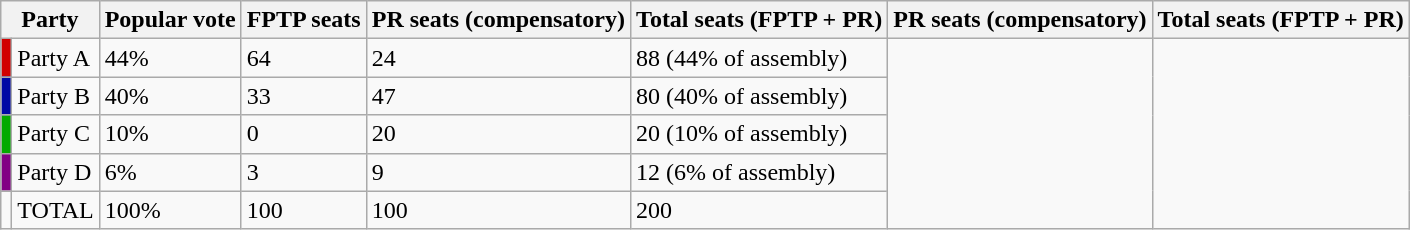<table class="wikitable">
<tr>
<th colspan="2">Party</th>
<th>Popular vote</th>
<th>FPTP seats</th>
<th>PR seats (compensatory)</th>
<th>Total seats (FPTP + PR)</th>
<th>PR seats (compensatory)</th>
<th>Total seats (FPTP + PR)</th>
</tr>
<tr>
<td style="background:#D10000"></td>
<td>Party A</td>
<td>44%</td>
<td>64</td>
<td>24</td>
<td>88 (44% of assembly)</td>
<td rowspan="5"></td>
<td rowspan="5"></td>
</tr>
<tr>
<td style="background:#0008A5"></td>
<td>Party B</td>
<td>40%</td>
<td>33</td>
<td>47</td>
<td>80 (40% of assembly)</td>
</tr>
<tr>
<td style="background:#03AA00"></td>
<td>Party C</td>
<td>10%</td>
<td>0</td>
<td>20</td>
<td>20 (10% of assembly)</td>
</tr>
<tr>
<td style="background:#820084"></td>
<td>Party D</td>
<td>6%</td>
<td>3</td>
<td>9</td>
<td>12 (6% of assembly)</td>
</tr>
<tr>
<td></td>
<td>TOTAL</td>
<td>100%</td>
<td>100</td>
<td>100</td>
<td>200</td>
</tr>
</table>
